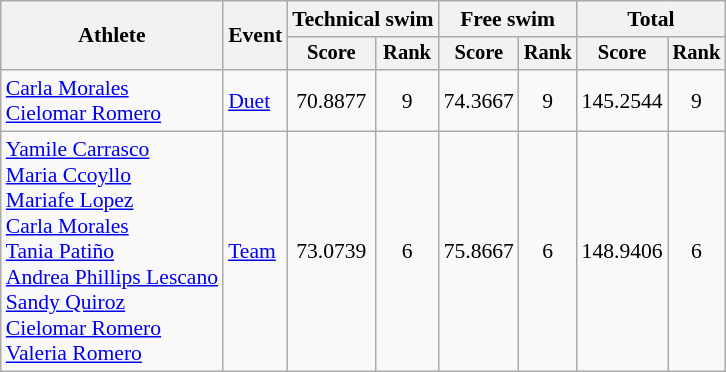<table class=wikitable style=font-size:90%;text-align:center>
<tr>
<th rowspan=2>Athlete</th>
<th rowspan=2>Event</th>
<th colspan=2>Technical swim</th>
<th colspan=2>Free swim</th>
<th colspan=2>Total</th>
</tr>
<tr style=font-size:95%>
<th>Score</th>
<th>Rank</th>
<th>Score</th>
<th>Rank</th>
<th>Score</th>
<th>Rank</th>
</tr>
<tr>
<td align=left><a href='#'>Carla Morales</a><br><a href='#'>Cielomar Romero</a></td>
<td align=left><a href='#'>Duet</a></td>
<td>70.8877</td>
<td>9</td>
<td>74.3667</td>
<td>9</td>
<td>145.2544</td>
<td>9</td>
</tr>
<tr align=center>
<td align=left><a href='#'>Yamile Carrasco</a><br><a href='#'>Maria Ccoyllo</a><br><a href='#'>Mariafe Lopez</a><br><a href='#'>Carla Morales</a><br><a href='#'>Tania Patiño</a><br><a href='#'>Andrea Phillips Lescano</a><br><a href='#'>Sandy Quiroz</a><br><a href='#'>Cielomar Romero</a><br><a href='#'>Valeria Romero</a></td>
<td align=left><a href='#'>Team</a></td>
<td>73.0739</td>
<td>6</td>
<td>75.8667</td>
<td>6</td>
<td>148.9406</td>
<td>6</td>
</tr>
</table>
